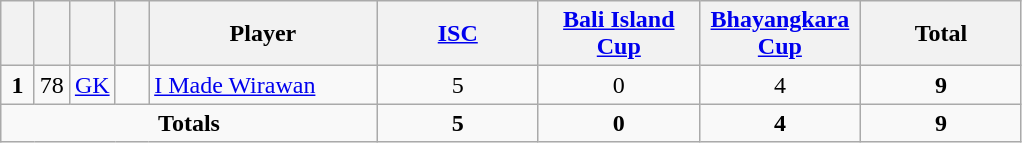<table class="wikitable" style="text-align:center">
<tr>
<th width=15></th>
<th width=15></th>
<th width=15></th>
<th width=15></th>
<th width=145>Player</th>
<th width=100><a href='#'>ISC</a></th>
<th width=100><a href='#'>Bali Island Cup</a></th>
<th width=100><a href='#'>Bhayangkara Cup</a></th>
<th width=100>Total</th>
</tr>
<tr>
<td><strong>1</strong></td>
<td>78</td>
<td><a href='#'>GK</a></td>
<td></td>
<td style="text-align:left"><a href='#'>I Made Wirawan</a></td>
<td>5</td>
<td>0</td>
<td>4</td>
<td><strong>9</strong></td>
</tr>
<tr>
<td colspan=5><strong>Totals</strong></td>
<td><strong>5</strong></td>
<td><strong>0</strong></td>
<td><strong>4</strong></td>
<td><strong>9</strong></td>
</tr>
</table>
